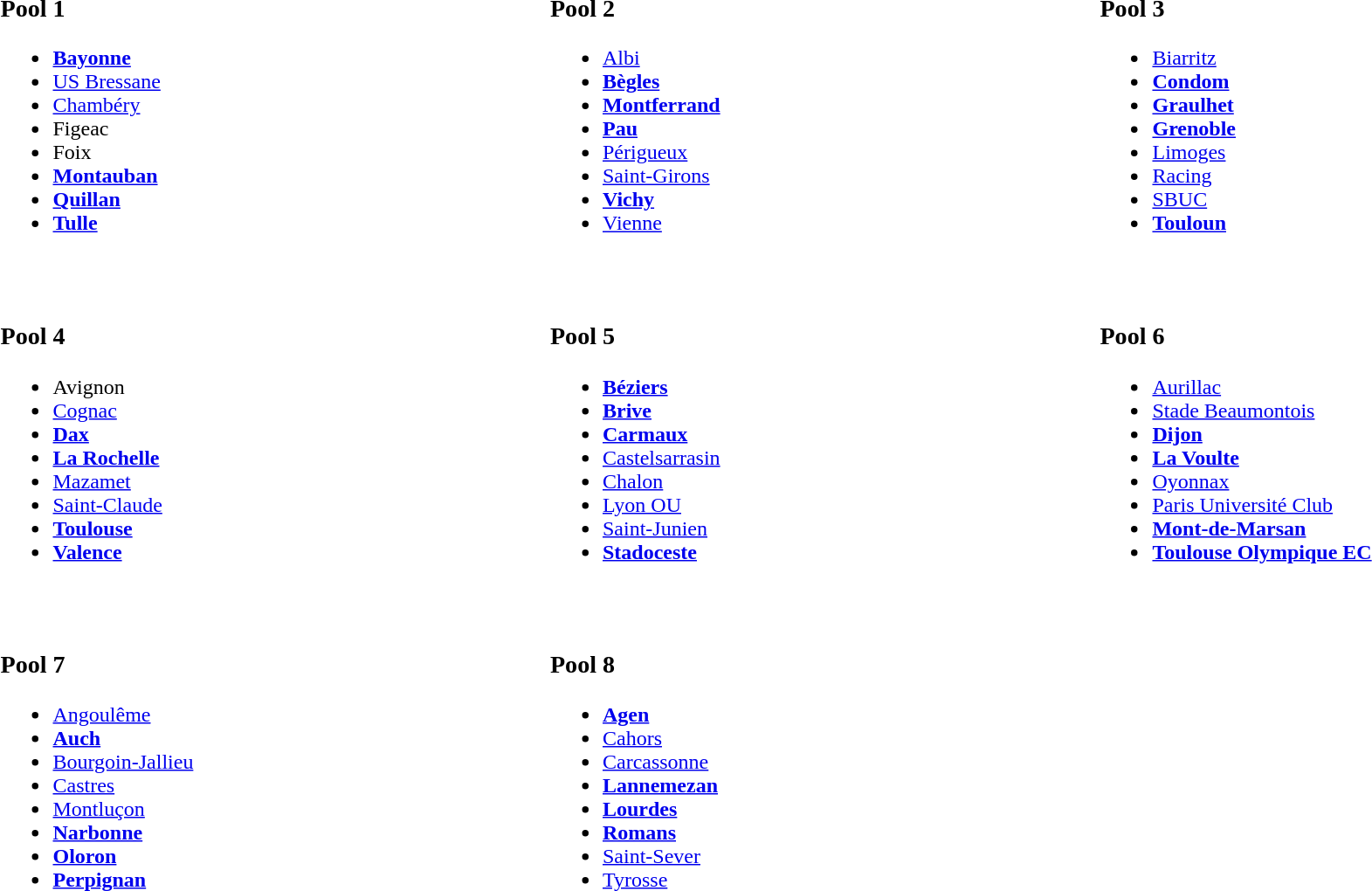<table width="100%" align="center" border="0" cellpadding="4" cellspacing="5">
<tr valign="top" align="left">
<td width="33%"><br><h3>Pool 1</h3><ul><li><strong><a href='#'>Bayonne</a></strong></li><li><a href='#'>US Bressane</a></li><li><a href='#'>Chambéry</a></li><li>Figeac</li><li>Foix</li><li><strong><a href='#'>Montauban</a></strong></li><li><strong><a href='#'>Quillan</a></strong></li><li><strong><a href='#'>Tulle</a></strong></li></ul></td>
<td width="33%"><br><h3>Pool 2</h3><ul><li><a href='#'>Albi</a></li><li><strong><a href='#'>Bègles</a></strong></li><li><strong><a href='#'>Montferrand</a></strong></li><li><strong><a href='#'>Pau</a></strong></li><li><a href='#'>Périgueux</a></li><li><a href='#'>Saint-Girons</a></li><li><strong><a href='#'>Vichy</a></strong></li><li><a href='#'>Vienne</a></li></ul></td>
<td width="33%"><br><h3>Pool 3</h3><ul><li><a href='#'>Biarritz</a></li><li><strong><a href='#'>Condom</a></strong></li><li><strong><a href='#'>Graulhet</a></strong></li><li><strong><a href='#'>Grenoble</a></strong></li><li><a href='#'>Limoges</a></li><li><a href='#'>Racing</a></li><li><a href='#'>SBUC</a></li><li><strong><a href='#'>Touloun</a></strong></li></ul></td>
</tr>
<tr valign="top" align="left">
<td width="33%"><br><h3>Pool 4</h3><ul><li>Avignon</li><li><a href='#'>Cognac</a></li><li><strong><a href='#'>Dax</a></strong></li><li><strong><a href='#'>La Rochelle</a></strong></li><li><a href='#'>Mazamet</a></li><li><a href='#'>Saint-Claude</a></li><li><strong><a href='#'>Toulouse</a></strong></li><li><strong><a href='#'>Valence</a></strong></li></ul></td>
<td width="33%"><br><h3>Pool 5</h3><ul><li><strong><a href='#'>Béziers</a></strong></li><li><strong><a href='#'>Brive</a></strong></li><li><strong><a href='#'>Carmaux</a></strong></li><li><a href='#'>Castelsarrasin</a></li><li><a href='#'>Chalon</a></li><li><a href='#'>Lyon OU</a></li><li><a href='#'>Saint-Junien</a></li><li><strong><a href='#'>Stadoceste</a></strong></li></ul></td>
<td width="33%"><br><h3>Pool 6</h3><ul><li><a href='#'>Aurillac</a></li><li><a href='#'>Stade Beaumontois</a></li><li><strong><a href='#'>Dijon</a></strong></li><li><strong><a href='#'>La Voulte</a></strong></li><li><a href='#'>Oyonnax</a></li><li><a href='#'>Paris Université Club</a></li><li><strong><a href='#'>Mont-de-Marsan</a></strong></li><li><strong><a href='#'>Toulouse Olympique EC</a></strong></li></ul></td>
</tr>
<tr valign="top" align="left">
<td width="33%"><br><h3>Pool 7</h3><ul><li><a href='#'>Angoulême</a></li><li><strong><a href='#'>Auch</a></strong></li><li><a href='#'>Bourgoin-Jallieu</a></li><li><a href='#'>Castres</a></li><li><a href='#'>Montluçon</a></li><li><strong><a href='#'>Narbonne</a></strong></li><li><strong><a href='#'>Oloron</a></strong></li><li><strong><a href='#'>Perpignan</a></strong></li></ul></td>
<td width="33%"><br><h3>Pool 8</h3><ul><li><strong><a href='#'>Agen</a></strong></li><li><a href='#'>Cahors</a></li><li><a href='#'>Carcassonne</a></li><li><strong><a href='#'>Lannemezan</a></strong></li><li><strong><a href='#'>Lourdes</a></strong></li><li><strong><a href='#'>Romans</a></strong></li><li><a href='#'>Saint-Sever</a></li><li><a href='#'>Tyrosse</a></li></ul></td>
<td width="33%"></td>
</tr>
</table>
